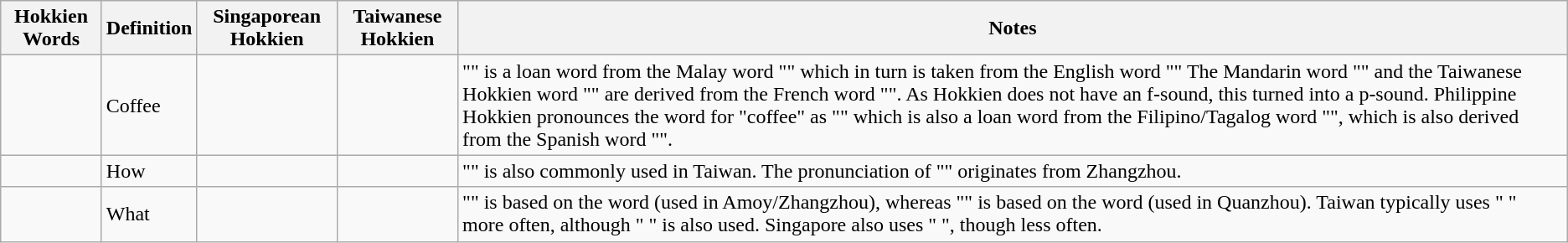<table class=wikitable>
<tr>
<th>Hokkien Words</th>
<th>Definition</th>
<th>Singaporean Hokkien</th>
<th>Taiwanese Hokkien</th>
<th>Notes</th>
</tr>
<tr>
<td></td>
<td>Coffee</td>
<td></td>
<td></td>
<td>"" is a loan word from the Malay word "" which in turn is taken from the English word "<em></em>" The Mandarin word "" and the Taiwanese Hokkien word "" are derived from the French word "". As Hokkien does not have an f-sound, this turned into a p-sound. Philippine Hokkien pronounces the word for "coffee" as "" which is also a loan word from the Filipino/Tagalog word "", which is also derived from the Spanish word "".</td>
</tr>
<tr>
<td></td>
<td>How</td>
<td></td>
<td></td>
<td>"" is also commonly used in Taiwan. The pronunciation of "" originates from Zhangzhou.</td>
</tr>
<tr>
<td></td>
<td>What</td>
<td></td>
<td></td>
<td>"" is based on the word  (used in Amoy/Zhangzhou), whereas "" is based on the word  (used in Quanzhou). Taiwan typically uses " " more often, although " " is also used. Singapore also uses " ", though less often.</td>
</tr>
</table>
